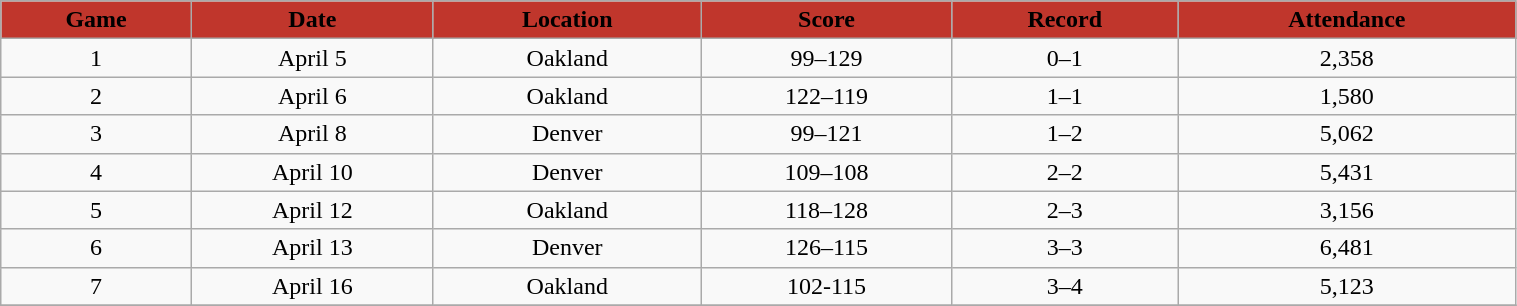<table class="wikitable" width="80%">
<tr align="center"  style="background:#C0362C;color:#000000;">
<td><strong>Game</strong></td>
<td><strong>Date</strong></td>
<td><strong>Location</strong></td>
<td><strong>Score</strong></td>
<td><strong>Record</strong></td>
<td><strong>Attendance</strong></td>
</tr>
<tr align="center" bgcolor="">
<td>1</td>
<td>April 5</td>
<td>Oakland</td>
<td>99–129</td>
<td>0–1</td>
<td>2,358</td>
</tr>
<tr align="center" bgcolor="">
<td>2</td>
<td>April 6</td>
<td>Oakland</td>
<td>122–119</td>
<td>1–1</td>
<td>1,580</td>
</tr>
<tr align="center" bgcolor="">
<td>3</td>
<td>April 8</td>
<td>Denver</td>
<td>99–121</td>
<td>1–2</td>
<td>5,062</td>
</tr>
<tr align="center" bgcolor="">
<td>4</td>
<td>April 10</td>
<td>Denver</td>
<td>109–108</td>
<td>2–2</td>
<td>5,431</td>
</tr>
<tr align="center" bgcolor="">
<td>5</td>
<td>April 12</td>
<td>Oakland</td>
<td>118–128</td>
<td>2–3</td>
<td>3,156</td>
</tr>
<tr align="center" bgcolor="">
<td>6</td>
<td>April 13</td>
<td>Denver</td>
<td>126–115</td>
<td>3–3</td>
<td>6,481</td>
</tr>
<tr align="center" bgcolor="">
<td>7</td>
<td>April 16</td>
<td>Oakland</td>
<td>102-115</td>
<td>3–4</td>
<td>5,123</td>
</tr>
<tr align="center" bgcolor="">
</tr>
</table>
